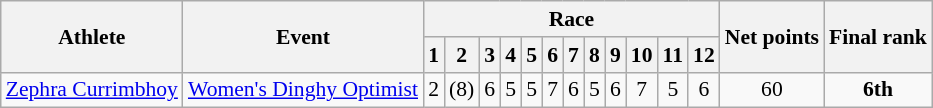<table class="wikitable" border="1" style="font-size:90%">
<tr>
<th rowspan=2>Athlete</th>
<th rowspan=2>Event</th>
<th colspan=12>Race</th>
<th rowspan=2>Net points</th>
<th rowspan=2>Final rank</th>
</tr>
<tr>
<th>1</th>
<th>2</th>
<th>3</th>
<th>4</th>
<th>5</th>
<th>6</th>
<th>7</th>
<th>8</th>
<th>9</th>
<th>10</th>
<th>11</th>
<th>12</th>
</tr>
<tr align=center>
<td align=left><a href='#'>Zephra Currimbhoy</a></td>
<td align=left><a href='#'>Women's Dinghy Optimist</a></td>
<td>2</td>
<td>(8)</td>
<td>6</td>
<td>5</td>
<td>5</td>
<td>7</td>
<td>6</td>
<td>5</td>
<td>6</td>
<td>7</td>
<td>5</td>
<td>6</td>
<td>60</td>
<td><strong>6th</strong></td>
</tr>
</table>
